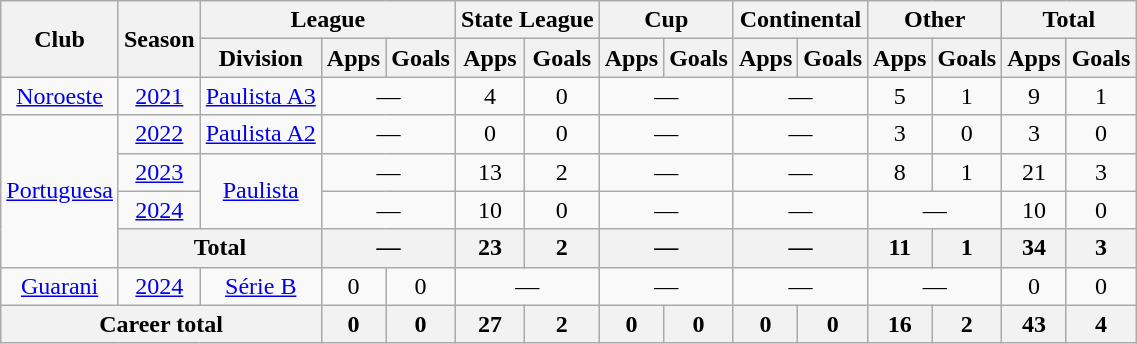<table class="wikitable" style="text-align: center;">
<tr>
<th rowspan="2">Club</th>
<th rowspan="2">Season</th>
<th colspan="3">League</th>
<th colspan="2">State League</th>
<th colspan="2">Cup</th>
<th colspan="2">Continental</th>
<th colspan="2">Other</th>
<th colspan="2">Total</th>
</tr>
<tr>
<th>Division</th>
<th>Apps</th>
<th>Goals</th>
<th>Apps</th>
<th>Goals</th>
<th>Apps</th>
<th>Goals</th>
<th>Apps</th>
<th>Goals</th>
<th>Apps</th>
<th>Goals</th>
<th>Apps</th>
<th>Goals</th>
</tr>
<tr>
<td valign="center"><a href='#'>Noroeste</a></td>
<td><a href='#'>2021</a></td>
<td><a href='#'>Paulista A3</a></td>
<td colspan="2">—</td>
<td>4</td>
<td>0</td>
<td colspan="2">—</td>
<td colspan="2">—</td>
<td>5</td>
<td>1</td>
<td>9</td>
<td>1</td>
</tr>
<tr>
<td rowspan="4" valign="center"><a href='#'>Portuguesa</a></td>
<td><a href='#'>2022</a></td>
<td><a href='#'>Paulista A2</a></td>
<td colspan="2">—</td>
<td>0</td>
<td>0</td>
<td colspan="2">—</td>
<td colspan="2">—</td>
<td>3</td>
<td>0</td>
<td>3</td>
<td>0</td>
</tr>
<tr>
<td><a href='#'>2023</a></td>
<td rowspan="2"><a href='#'>Paulista</a></td>
<td colspan="2">—</td>
<td>13</td>
<td>2</td>
<td colspan="2">—</td>
<td colspan="2">—</td>
<td>8</td>
<td>1</td>
<td>21</td>
<td>3</td>
</tr>
<tr>
<td><a href='#'>2024</a></td>
<td colspan="2">—</td>
<td>10</td>
<td>0</td>
<td colspan="2">—</td>
<td colspan="2">—</td>
<td colspan="2">—</td>
<td>10</td>
<td>0</td>
</tr>
<tr>
<th colspan="2">Total</th>
<th colspan="2">—</th>
<th>23</th>
<th>2</th>
<th colspan="2">—</th>
<th colspan="2">—</th>
<th>11</th>
<th>1</th>
<th>34</th>
<th>3</th>
</tr>
<tr>
<td><a href='#'>Guarani</a></td>
<td><a href='#'>2024</a></td>
<td><a href='#'>Série B</a></td>
<td>0</td>
<td>0</td>
<td colspan="2">—</td>
<td colspan="2">—</td>
<td colspan="2">—</td>
<td colspan="2">—</td>
<td>0</td>
<td>0</td>
</tr>
<tr>
<th colspan="3"><strong>Career total</strong></th>
<th>0</th>
<th>0</th>
<th>27</th>
<th>2</th>
<th>0</th>
<th>0</th>
<th>0</th>
<th>0</th>
<th>16</th>
<th>2</th>
<th>43</th>
<th>4</th>
</tr>
</table>
